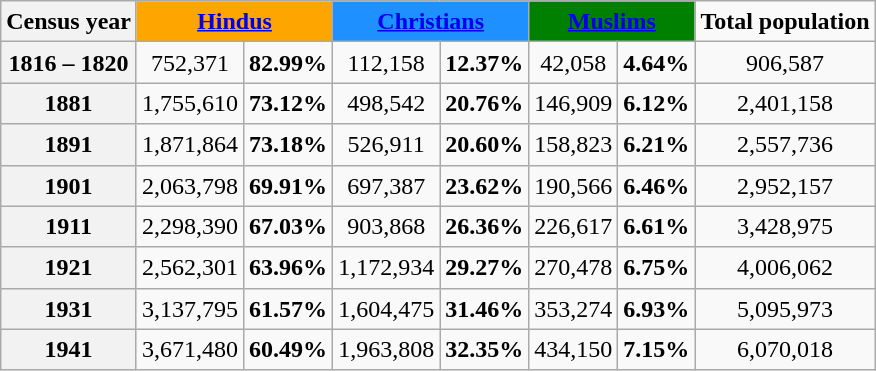<table class="wikitable sortable" style="line-height:20px;text-align:center;">
<tr>
<th>Census year</th>
<td colspan="2" style="background:Orange;"><a href='#'><span><strong>Hindus</strong></span></a></td>
<td colspan="2" style="background:DodgerBlue;"><a href='#'><span><strong>Christians</strong></span></a></td>
<td colspan="2" style="background:Green;"><a href='#'><span><strong>Muslims</strong></span></a></td>
<td><strong>Total population</strong></td>
</tr>
<tr>
<th>1816 – 1820</th>
<td>752,371</td>
<td><strong>82.99%</strong></td>
<td>112,158</td>
<td><strong>12.37%</strong></td>
<td>42,058</td>
<td><strong>4.64%</strong></td>
<td>906,587</td>
</tr>
<tr>
<th>1881</th>
<td>1,755,610</td>
<td><strong>73.12%</strong></td>
<td>498,542</td>
<td><strong>20.76%</strong></td>
<td>146,909</td>
<td><strong>6.12%</strong></td>
<td>2,401,158</td>
</tr>
<tr>
<th>1891</th>
<td>1,871,864</td>
<td><strong>73.18%</strong></td>
<td>526,911</td>
<td><strong>20.60%</strong></td>
<td>158,823</td>
<td><strong>6.21%</strong></td>
<td>2,557,736</td>
</tr>
<tr>
<th>1901</th>
<td>2,063,798</td>
<td><strong>69.91%</strong></td>
<td>697,387</td>
<td><strong>23.62%</strong></td>
<td>190,566</td>
<td><strong>6.46%</strong></td>
<td>2,952,157</td>
</tr>
<tr>
<th>1911</th>
<td>2,298,390</td>
<td><strong>67.03%</strong></td>
<td>903,868</td>
<td><strong>26.36%</strong></td>
<td>226,617</td>
<td><strong>6.61%</strong></td>
<td>3,428,975</td>
</tr>
<tr>
<th>1921</th>
<td>2,562,301</td>
<td><strong>63.96%</strong></td>
<td>1,172,934</td>
<td><strong>29.27%</strong></td>
<td>270,478</td>
<td><strong>6.75%</strong></td>
<td>4,006,062</td>
</tr>
<tr>
<th>1931</th>
<td>3,137,795</td>
<td><strong>61.57%</strong></td>
<td>1,604,475</td>
<td><strong>31.46%</strong></td>
<td>353,274</td>
<td><strong>6.93%</strong></td>
<td>5,095,973</td>
</tr>
<tr>
<th>1941</th>
<td>3,671,480</td>
<td><strong>60.49%</strong></td>
<td>1,963,808</td>
<td><strong>32.35%</strong></td>
<td>434,150</td>
<td><strong>7.15%</strong></td>
<td>6,070,018</td>
</tr>
</table>
